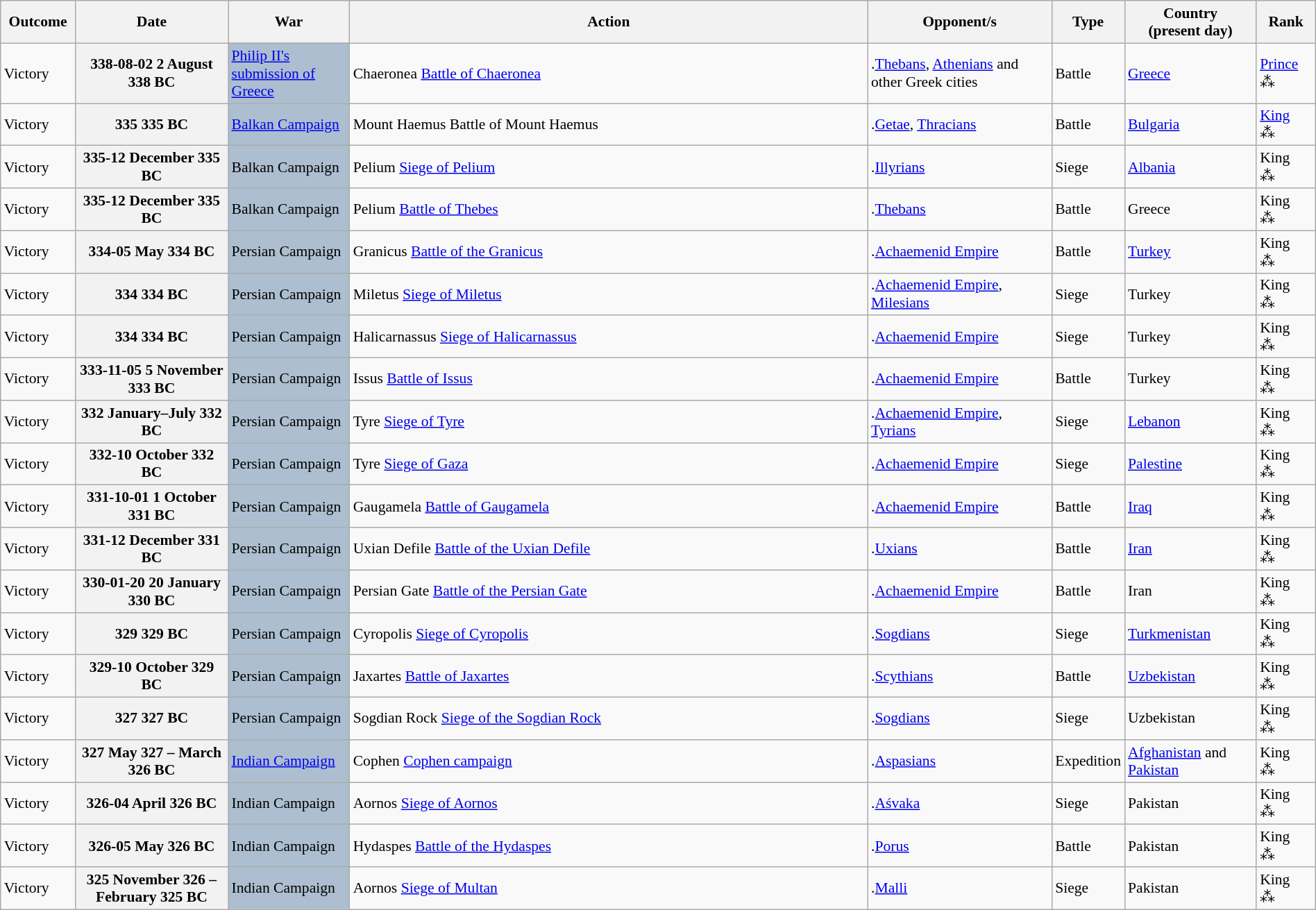<table class="wikitable sortable plainrowheaders"  style="width:100%; font-size:90%; margin:1em auto 1em auto;">
<tr>
<th width="65">Outcome</th>
<th style="width:140px;">Date</th>
<th style="width:110px;">War</th>
<th style="width:auto;">Action</th>
<th style="width:170px;">Opponent/s</th>
<th width="45">Type</th>
<th style="width:120px;">Country<br>(present day)</th>
<th width="50">Rank</th>
</tr>
<tr>
<td>Victory</td>
<th scope="row"><span>338-08-02</span> 2 August 338 BC</th>
<td style="background:#ACBECF"><a href='#'>Philip II's submission of Greece</a></td>
<td><span>Chaeronea</span> <a href='#'>Battle of Chaeronea</a></td>
<td><span>.</span><a href='#'>Thebans</a>, <a href='#'>Athenians</a> and other Greek cities</td>
<td>Battle</td>
<td><a href='#'>Greece</a></td>
<td><a href='#'>Prince</a><br><span>⁂</span></td>
</tr>
<tr>
<td>Victory</td>
<th scope="row"><span>335</span> 335 BC</th>
<td style="background:#ACBECF"><a href='#'>Balkan Campaign</a></td>
<td><span>Mount Haemus</span> Battle of Mount Haemus</td>
<td><span>.</span><a href='#'>Getae</a>, <a href='#'>Thracians</a></td>
<td>Battle</td>
<td><a href='#'>Bulgaria</a></td>
<td><a href='#'>King</a><br><span>⁂</span></td>
</tr>
<tr>
<td>Victory</td>
<th scope="row"><span>335-12</span> December 335 BC</th>
<td style="background:#ACBECF">Balkan Campaign</td>
<td><span>Pelium</span> <a href='#'>Siege of Pelium</a></td>
<td><span>.</span><a href='#'>Illyrians</a></td>
<td>Siege</td>
<td><a href='#'>Albania</a></td>
<td>King<br><span>⁂</span></td>
</tr>
<tr>
<td>Victory</td>
<th scope="row"><span>335-12</span> December 335 BC</th>
<td style="background:#ACBECF">Balkan Campaign</td>
<td><span>Pelium</span> <a href='#'>Battle of Thebes</a></td>
<td><span>.</span><a href='#'>Thebans</a></td>
<td>Battle</td>
<td>Greece</td>
<td>King<br><span>⁂</span></td>
</tr>
<tr>
<td>Victory</td>
<th scope="row"><span>334-05</span> May 334 BC</th>
<td style="background:#ACBECF">Persian Campaign</td>
<td><span>Granicus</span> <a href='#'>Battle of the Granicus</a></td>
<td><span>.</span><a href='#'>Achaemenid Empire</a></td>
<td>Battle</td>
<td><a href='#'>Turkey</a></td>
<td>King<br><span>⁂</span></td>
</tr>
<tr>
<td>Victory</td>
<th scope="row"><span>334</span> 334 BC</th>
<td style="background:#ACBECF">Persian Campaign</td>
<td><span>Miletus</span> <a href='#'>Siege of Miletus</a></td>
<td><span>.</span><a href='#'>Achaemenid Empire</a>, <a href='#'>Milesians</a></td>
<td>Siege</td>
<td>Turkey</td>
<td>King<br><span>⁂</span></td>
</tr>
<tr>
<td>Victory</td>
<th scope="row"><span>334</span> 334 BC</th>
<td style="background:#ACBECF">Persian Campaign</td>
<td><span>Halicarnassus</span> <a href='#'>Siege of Halicarnassus</a></td>
<td><span>.</span><a href='#'>Achaemenid Empire</a></td>
<td>Siege</td>
<td>Turkey</td>
<td>King<br><span>⁂</span></td>
</tr>
<tr>
<td>Victory</td>
<th scope="row"><span>333-11-05</span> 5 November 333 BC</th>
<td style="background:#ACBECF">Persian Campaign</td>
<td><span>Issus</span> <a href='#'>Battle of Issus</a></td>
<td><span>.</span><a href='#'>Achaemenid Empire</a></td>
<td>Battle</td>
<td>Turkey</td>
<td>King<br><span>⁂</span></td>
</tr>
<tr>
<td>Victory</td>
<th scope="row"><span>332</span> January–July 332 BC</th>
<td style="background:#ACBECF">Persian Campaign</td>
<td><span>Tyre</span> <a href='#'>Siege of Tyre</a></td>
<td><span>.</span><a href='#'>Achaemenid Empire</a>, <a href='#'>Tyrians</a></td>
<td>Siege</td>
<td><a href='#'>Lebanon</a></td>
<td>King<br><span>⁂</span></td>
</tr>
<tr>
<td>Victory</td>
<th scope="row"><span>332-10</span> October 332 BC</th>
<td style="background:#ACBECF">Persian Campaign</td>
<td><span>Tyre</span> <a href='#'>Siege of Gaza</a></td>
<td><span>.</span><a href='#'>Achaemenid Empire</a></td>
<td>Siege</td>
<td><a href='#'>Palestine</a></td>
<td>King<br><span>⁂</span></td>
</tr>
<tr>
<td>Victory</td>
<th scope="row"><span>331-10-01</span> 1 October 331 BC</th>
<td style="background:#ACBECF">Persian Campaign</td>
<td><span>Gaugamela</span> <a href='#'>Battle of Gaugamela</a></td>
<td><span>.</span><a href='#'>Achaemenid Empire</a></td>
<td>Battle</td>
<td><a href='#'>Iraq</a></td>
<td>King<br><span>⁂</span></td>
</tr>
<tr>
<td>Victory</td>
<th scope="row"><span>331-12</span> December 331 BC</th>
<td style="background:#ACBECF">Persian Campaign</td>
<td><span>Uxian Defile</span> <a href='#'>Battle of the Uxian Defile</a></td>
<td><span>.</span><a href='#'>Uxians</a></td>
<td>Battle</td>
<td><a href='#'>Iran</a></td>
<td>King<br><span>⁂</span></td>
</tr>
<tr>
<td>Victory</td>
<th scope="row"><span>330-01-20</span> 20 January 330 BC</th>
<td style="background:#ACBECF">Persian Campaign</td>
<td><span>Persian Gate</span> <a href='#'>Battle of the Persian Gate</a></td>
<td><span>.</span><a href='#'>Achaemenid Empire</a></td>
<td>Battle</td>
<td>Iran</td>
<td>King<br><span>⁂</span></td>
</tr>
<tr>
<td>Victory</td>
<th scope="row"><span>329</span> 329 BC</th>
<td style="background:#ACBECF">Persian Campaign</td>
<td><span>Cyropolis</span> <a href='#'>Siege of Cyropolis</a></td>
<td><span>.</span><a href='#'>Sogdians</a></td>
<td>Siege</td>
<td><a href='#'>Turkmenistan</a></td>
<td>King<br><span>⁂</span></td>
</tr>
<tr>
<td>Victory</td>
<th scope="row"><span>329-10</span> October 329 BC</th>
<td style="background:#ACBECF">Persian Campaign</td>
<td><span>Jaxartes</span> <a href='#'>Battle of Jaxartes</a></td>
<td><span>.</span><a href='#'>Scythians</a></td>
<td>Battle</td>
<td><a href='#'>Uzbekistan</a></td>
<td>King<br><span>⁂</span></td>
</tr>
<tr>
<td>Victory</td>
<th scope="row"><span>327</span> 327 BC</th>
<td style="background:#ACBECF">Persian Campaign</td>
<td><span>Sogdian Rock</span> <a href='#'>Siege of the Sogdian Rock</a></td>
<td><span>.</span><a href='#'>Sogdians</a></td>
<td>Siege</td>
<td>Uzbekistan</td>
<td>King<br><span>⁂</span></td>
</tr>
<tr>
<td>Victory</td>
<th scope="row"><span>327</span> May 327 – March 326 BC</th>
<td style="background:#ACBECF"><a href='#'>Indian Campaign</a></td>
<td><span>Cophen</span> <a href='#'>Cophen campaign</a></td>
<td><span>.</span><a href='#'>Aspasians</a></td>
<td>Expedition</td>
<td><a href='#'>Afghanistan</a> and <a href='#'>Pakistan</a></td>
<td>King<br><span>⁂</span></td>
</tr>
<tr>
<td>Victory</td>
<th scope="row"><span>326-04</span> April 326 BC</th>
<td style="background:#ACBECF">Indian Campaign</td>
<td><span>Aornos</span> <a href='#'>Siege of Aornos</a></td>
<td><span>.</span><a href='#'>Aśvaka</a></td>
<td>Siege</td>
<td>Pakistan</td>
<td>King<br><span>⁂</span></td>
</tr>
<tr>
<td>Victory</td>
<th scope="row"><span>326-05</span> May 326 BC</th>
<td style="background:#ACBECF">Indian Campaign</td>
<td><span>Hydaspes</span> <a href='#'>Battle of the Hydaspes</a></td>
<td><span>.</span><a href='#'>Porus</a></td>
<td>Battle</td>
<td>Pakistan</td>
<td>King<br><span>⁂</span></td>
</tr>
<tr>
<td>Victory</td>
<th scope="row"><span>325</span> November 326 – February 325 BC</th>
<td style="background:#ACBECF">Indian Campaign</td>
<td><span>Aornos</span> <a href='#'>Siege of Multan</a></td>
<td><span>.</span><a href='#'>Malli</a></td>
<td>Siege</td>
<td>Pakistan</td>
<td>King<br><span>⁂</span></td>
</tr>
</table>
